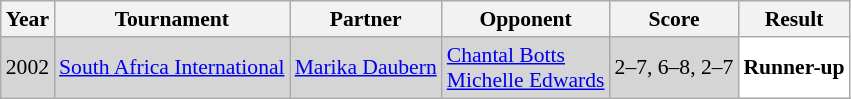<table class="sortable wikitable" style="font-size: 90%;">
<tr>
<th>Year</th>
<th>Tournament</th>
<th>Partner</th>
<th>Opponent</th>
<th>Score</th>
<th>Result</th>
</tr>
<tr style="background:#D5D5D5">
<td align="center">2002</td>
<td align="left"><a href='#'>South Africa International</a></td>
<td align="left"> <a href='#'>Marika Daubern</a></td>
<td align="left"> <a href='#'>Chantal Botts</a> <br>  <a href='#'>Michelle Edwards</a></td>
<td align="left">2–7, 6–8, 2–7</td>
<td style="text-align:left; background:white"> <strong>Runner-up</strong></td>
</tr>
</table>
